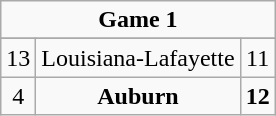<table class="wikitable">
<tr style="text-align:center;">
<td colspan="3"><strong>Game 1</strong></td>
</tr>
<tr style="text-align:center;">
</tr>
<tr style="text-align:center;">
<td>13</td>
<td>Louisiana-Lafayette</td>
<td>11</td>
</tr>
<tr style="text-align:center;">
<td>4</td>
<td><strong>Auburn</strong></td>
<td><strong>12</strong></td>
</tr>
</table>
